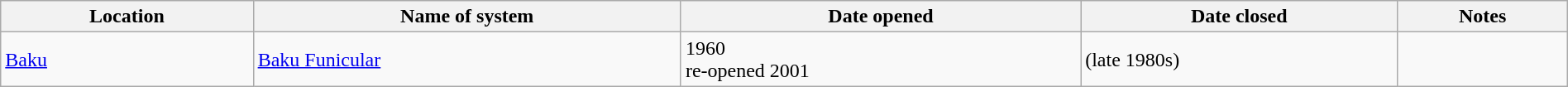<table class="wikitable" width=100%>
<tr>
<th>Location</th>
<th>Name of system</th>
<th>Date opened</th>
<th>Date closed</th>
<th>Notes</th>
</tr>
<tr>
<td><a href='#'>Baku</a></td>
<td><a href='#'>Baku Funicular</a></td>
<td>1960<br>re-opened 2001</td>
<td>(late 1980s)</td>
<td></td>
</tr>
</table>
